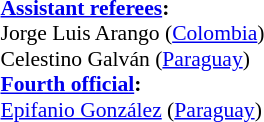<table width=100% style="font-size: 90%">
<tr>
<td><br><strong><a href='#'>Assistant referees</a>:</strong>
<br>Jorge Luis Arango (<a href='#'>Colombia</a>)
<br>Celestino Galván (<a href='#'>Paraguay</a>)
<br><strong><a href='#'>Fourth official</a>:</strong>
<br><a href='#'>Epifanio González</a> (<a href='#'>Paraguay</a>)</td>
</tr>
</table>
